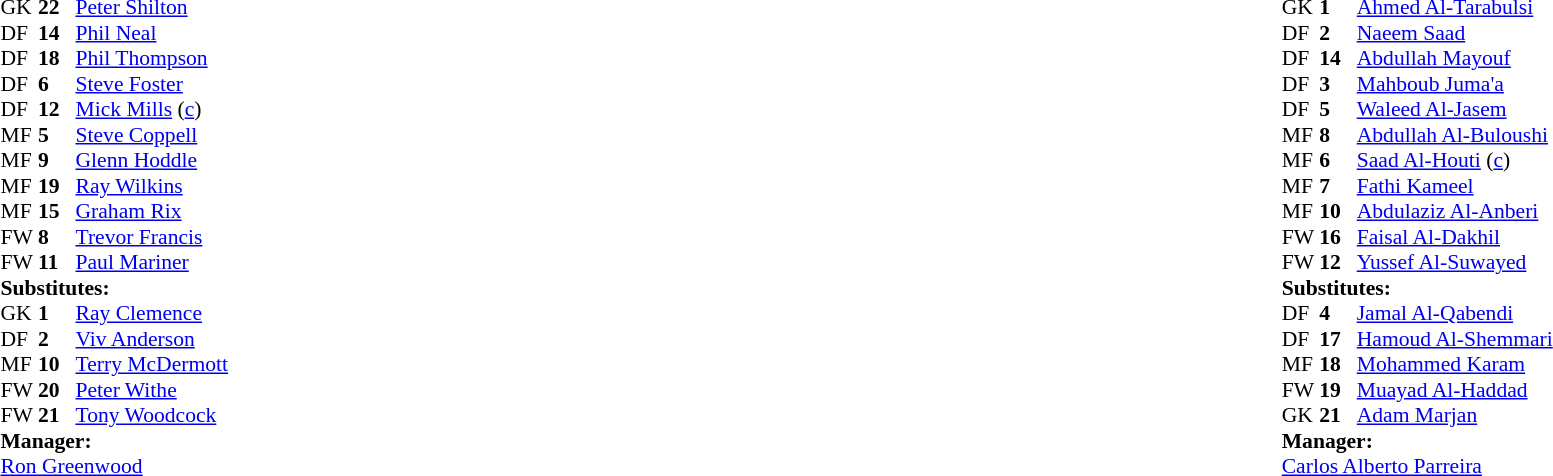<table width="100%">
<tr>
<td valign="top" width="50%"><br><table style="font-size: 90%" cellspacing="0" cellpadding="0">
<tr>
<th width="25"></th>
<th width="25"></th>
</tr>
<tr>
<td>GK</td>
<td><strong>22</strong></td>
<td><a href='#'>Peter Shilton</a></td>
</tr>
<tr>
<td>DF</td>
<td><strong>14</strong></td>
<td><a href='#'>Phil Neal</a></td>
</tr>
<tr>
<td>DF</td>
<td><strong>18</strong></td>
<td><a href='#'>Phil Thompson</a></td>
</tr>
<tr>
<td>DF</td>
<td><strong>6</strong></td>
<td><a href='#'>Steve Foster</a></td>
</tr>
<tr>
<td>DF</td>
<td><strong>12</strong></td>
<td><a href='#'>Mick Mills</a> (<a href='#'>c</a>)</td>
</tr>
<tr>
<td>MF</td>
<td><strong>5</strong></td>
<td><a href='#'>Steve Coppell</a></td>
</tr>
<tr>
<td>MF</td>
<td><strong>9</strong></td>
<td><a href='#'>Glenn Hoddle</a></td>
</tr>
<tr>
<td>MF</td>
<td><strong>19</strong></td>
<td><a href='#'>Ray Wilkins</a></td>
</tr>
<tr>
<td>MF</td>
<td><strong>15</strong></td>
<td><a href='#'>Graham Rix</a></td>
</tr>
<tr>
<td>FW</td>
<td><strong>8</strong></td>
<td><a href='#'>Trevor Francis</a></td>
</tr>
<tr>
<td>FW</td>
<td><strong>11</strong></td>
<td><a href='#'>Paul Mariner</a></td>
<td></td>
</tr>
<tr>
<td colspan=3><strong>Substitutes:</strong></td>
</tr>
<tr>
<td>GK</td>
<td><strong>1</strong></td>
<td><a href='#'>Ray Clemence</a></td>
</tr>
<tr>
<td>DF</td>
<td><strong>2</strong></td>
<td><a href='#'>Viv Anderson</a></td>
</tr>
<tr>
<td>MF</td>
<td><strong>10</strong></td>
<td><a href='#'>Terry McDermott</a></td>
</tr>
<tr>
<td>FW</td>
<td><strong>20</strong></td>
<td><a href='#'>Peter Withe</a></td>
</tr>
<tr>
<td>FW</td>
<td><strong>21</strong></td>
<td><a href='#'>Tony Woodcock</a></td>
</tr>
<tr>
<td colspan=3><strong>Manager:</strong></td>
</tr>
<tr>
<td colspan=3><a href='#'>Ron Greenwood</a></td>
</tr>
</table>
</td>
<td valign="top" width="50%"><br><table style="font-size: 90%" cellspacing="0" cellpadding="0" align="center">
<tr>
<th width=25></th>
<th width=25></th>
</tr>
<tr>
<td>GK</td>
<td><strong>1</strong></td>
<td><a href='#'>Ahmed Al-Tarabulsi</a></td>
</tr>
<tr>
<td>DF</td>
<td><strong>2</strong></td>
<td><a href='#'>Naeem Saad</a></td>
<td></td>
</tr>
<tr>
<td>DF</td>
<td><strong>14</strong></td>
<td><a href='#'>Abdullah Mayouf</a></td>
</tr>
<tr>
<td>DF</td>
<td><strong>3</strong></td>
<td><a href='#'>Mahboub Juma'a</a></td>
</tr>
<tr>
<td>DF</td>
<td><strong>5</strong></td>
<td><a href='#'>Waleed Al-Jasem</a></td>
<td></td>
<td></td>
</tr>
<tr>
<td>MF</td>
<td><strong>8</strong></td>
<td><a href='#'>Abdullah Al-Buloushi</a></td>
</tr>
<tr>
<td>MF</td>
<td><strong>6</strong></td>
<td><a href='#'>Saad Al-Houti</a> (<a href='#'>c</a>)</td>
</tr>
<tr>
<td>MF</td>
<td><strong>7</strong></td>
<td><a href='#'>Fathi Kameel</a></td>
</tr>
<tr>
<td>MF</td>
<td><strong>10</strong></td>
<td><a href='#'>Abdulaziz Al-Anberi</a></td>
</tr>
<tr>
<td>FW</td>
<td><strong>16</strong></td>
<td><a href='#'>Faisal Al-Dakhil</a></td>
</tr>
<tr>
<td>FW</td>
<td><strong>12</strong></td>
<td><a href='#'>Yussef Al-Suwayed</a></td>
</tr>
<tr>
<td colspan=3><strong>Substitutes:</strong></td>
</tr>
<tr>
<td>DF</td>
<td><strong>4</strong></td>
<td><a href='#'>Jamal Al-Qabendi</a></td>
</tr>
<tr>
<td>DF</td>
<td><strong>17</strong></td>
<td><a href='#'>Hamoud Al-Shemmari</a></td>
<td></td>
<td></td>
</tr>
<tr>
<td>MF</td>
<td><strong>18</strong></td>
<td><a href='#'>Mohammed Karam</a></td>
</tr>
<tr>
<td>FW</td>
<td><strong>19</strong></td>
<td><a href='#'>Muayad Al-Haddad</a></td>
</tr>
<tr>
<td>GK</td>
<td><strong>21</strong></td>
<td><a href='#'>Adam Marjan</a></td>
</tr>
<tr>
<td colspan=3><strong>Manager:</strong></td>
</tr>
<tr>
<td colspan=3> <a href='#'>Carlos Alberto Parreira</a></td>
</tr>
</table>
</td>
</tr>
</table>
